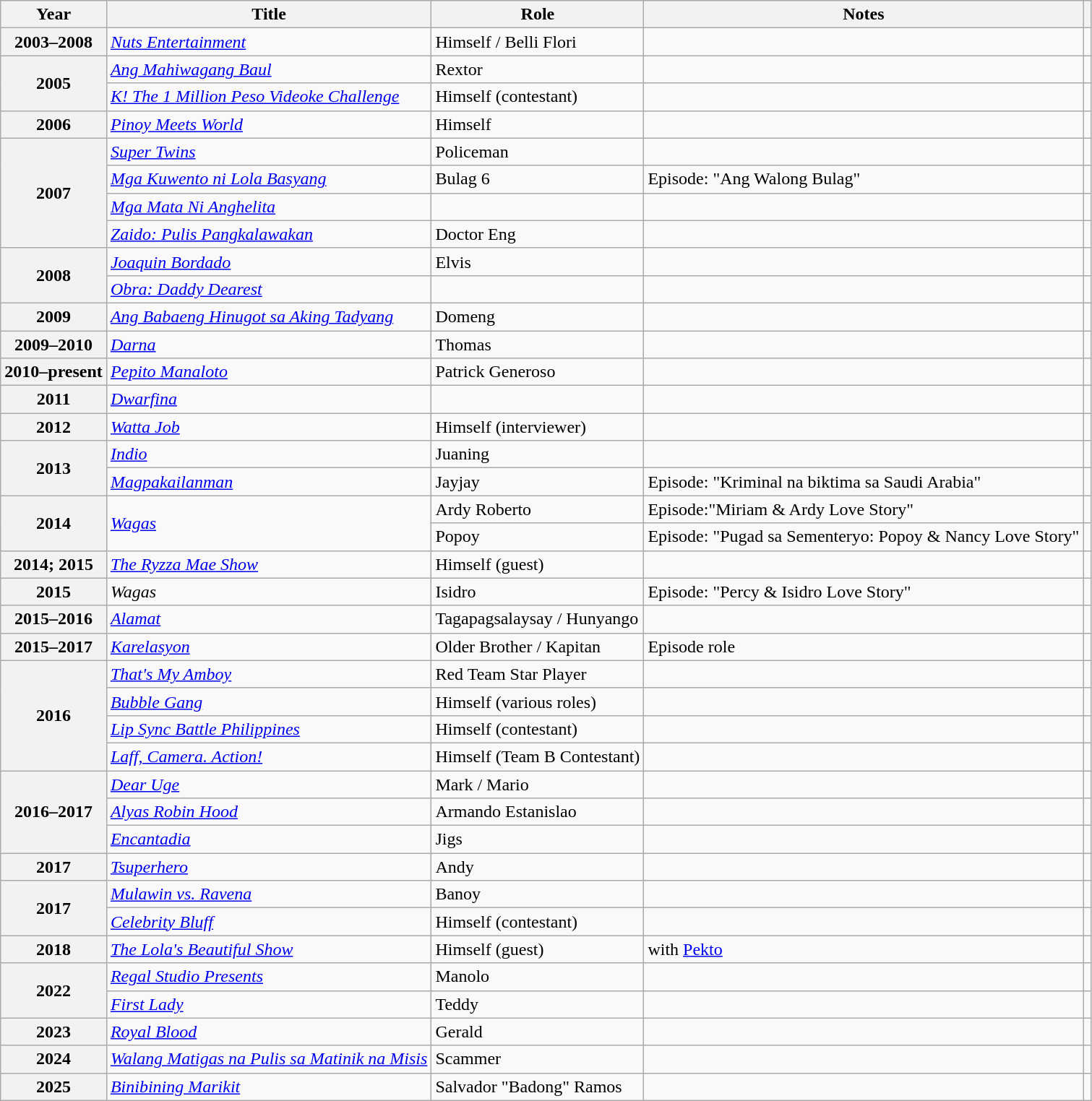<table class="wikitable sortable plainrowheaders">
<tr>
<th scope="col">Year</th>
<th scope="col">Title</th>
<th scope="col">Role</th>
<th scope="col" class="unsortable">Notes</th>
<th scope="col" class="unsortable"></th>
</tr>
<tr>
<th scope="row">2003–2008</th>
<td><em><a href='#'>Nuts Entertainment</a></em></td>
<td>Himself / Belli Flori</td>
<td></td>
<td></td>
</tr>
<tr>
<th rowspan="2" scope="row">2005</th>
<td><em><a href='#'>Ang Mahiwagang Baul</a></em></td>
<td>Rextor</td>
<td></td>
<td></td>
</tr>
<tr>
<td><em><a href='#'>K! The 1 Million Peso Videoke Challenge</a></em></td>
<td>Himself (contestant)</td>
<td></td>
<td></td>
</tr>
<tr>
<th scope="row">2006</th>
<td><em><a href='#'>Pinoy Meets World</a></em></td>
<td>Himself</td>
<td></td>
<td></td>
</tr>
<tr>
<th rowspan="4" scope="row">2007</th>
<td><em><a href='#'>Super Twins</a></em></td>
<td>Policeman</td>
<td></td>
<td></td>
</tr>
<tr>
<td><em><a href='#'>Mga Kuwento ni Lola Basyang</a></em></td>
<td>Bulag 6</td>
<td>Episode: "Ang Walong Bulag"</td>
<td></td>
</tr>
<tr>
<td><em><a href='#'>Mga Mata Ni Anghelita</a></em></td>
<td></td>
<td></td>
<td></td>
</tr>
<tr>
<td><em><a href='#'>Zaido: Pulis Pangkalawakan</a></em></td>
<td>Doctor Eng</td>
<td></td>
<td></td>
</tr>
<tr>
<th rowspan="2" scope="row">2008</th>
<td><em><a href='#'>Joaquin Bordado</a></em></td>
<td>Elvis</td>
<td></td>
<td></td>
</tr>
<tr>
<td><em><a href='#'>Obra: Daddy Dearest</a></em></td>
<td></td>
<td></td>
<td></td>
</tr>
<tr>
<th scope="row">2009</th>
<td><em><a href='#'>Ang Babaeng Hinugot sa Aking Tadyang</a></em></td>
<td>Domeng</td>
<td></td>
<td></td>
</tr>
<tr>
<th scope="row">2009–2010</th>
<td><em><a href='#'>Darna</a></em></td>
<td>Thomas</td>
<td></td>
<td></td>
</tr>
<tr>
<th scope="row">2010–present</th>
<td><em><a href='#'>Pepito Manaloto</a></em></td>
<td>Patrick Generoso</td>
<td></td>
<td></td>
</tr>
<tr>
<th scope="row">2011</th>
<td><em><a href='#'>Dwarfina</a></em></td>
<td></td>
<td></td>
<td></td>
</tr>
<tr>
<th scope="row">2012</th>
<td><em><a href='#'>Watta Job</a></em></td>
<td>Himself (interviewer)</td>
<td></td>
<td></td>
</tr>
<tr>
<th rowspan="2" scope="row">2013</th>
<td><a href='#'><em>Indio</em></a></td>
<td>Juaning</td>
<td></td>
<td></td>
</tr>
<tr>
<td><em><a href='#'>Magpakailanman</a></em></td>
<td>Jayjay</td>
<td>Episode: "Kriminal na biktima sa Saudi Arabia"</td>
<td></td>
</tr>
<tr>
<th rowspan="2" scope="row">2014</th>
<td rowspan="2"><em><a href='#'>Wagas</a></em></td>
<td>Ardy Roberto</td>
<td>Episode:"Miriam & Ardy Love Story"</td>
<td></td>
</tr>
<tr>
<td>Popoy</td>
<td>Episode: "Pugad sa Sementeryo: Popoy & Nancy Love Story"</td>
<td></td>
</tr>
<tr>
<th scope="row">2014; 2015</th>
<td><em><a href='#'>The Ryzza Mae Show</a></em></td>
<td>Himself (guest)</td>
<td></td>
<td></td>
</tr>
<tr>
<th scope="row">2015</th>
<td><em>Wagas</em></td>
<td>Isidro</td>
<td>Episode: "Percy & Isidro Love Story"</td>
<td></td>
</tr>
<tr>
<th scope="row">2015–2016</th>
<td><a href='#'><em>Alamat</em></a></td>
<td>Tagapagsalaysay / Hunyango</td>
<td></td>
<td></td>
</tr>
<tr>
<th scope="row">2015–2017</th>
<td><em><a href='#'>Karelasyon</a></em></td>
<td>Older Brother / Kapitan</td>
<td>Episode role</td>
<td></td>
</tr>
<tr>
<th rowspan="4" scope="row">2016</th>
<td><em><a href='#'>That's My Amboy</a></em></td>
<td>Red Team Star Player</td>
<td></td>
<td></td>
</tr>
<tr>
<td><em><a href='#'>Bubble Gang</a></em></td>
<td>Himself (various roles)</td>
<td></td>
<td></td>
</tr>
<tr>
<td><em><a href='#'>Lip Sync Battle Philippines</a></em></td>
<td>Himself (contestant)</td>
<td></td>
<td></td>
</tr>
<tr>
<td><a href='#'><em>Laff, Camera. Action!</em></a></td>
<td>Himself (Team B Contestant)</td>
<td></td>
<td></td>
</tr>
<tr>
<th rowspan="3" scope="row">2016–2017</th>
<td><em><a href='#'>Dear Uge</a></em></td>
<td>Mark / Mario</td>
<td></td>
<td></td>
</tr>
<tr>
<td><em><a href='#'>Alyas Robin Hood</a></em></td>
<td>Armando Estanislao</td>
<td></td>
<td></td>
</tr>
<tr>
<td><a href='#'><em>Encantadia</em></a></td>
<td>Jigs</td>
<td></td>
<td></td>
</tr>
<tr>
<th scope="row">2017</th>
<td><em><a href='#'>Tsuperhero</a></em></td>
<td>Andy</td>
<td></td>
<td></td>
</tr>
<tr>
<th rowspan="2" scope="row">2017</th>
<td><em><a href='#'>Mulawin vs. Ravena</a></em></td>
<td>Banoy</td>
<td></td>
<td></td>
</tr>
<tr>
<td><em><a href='#'>Celebrity Bluff</a></em></td>
<td>Himself (contestant)</td>
<td></td>
<td></td>
</tr>
<tr>
<th scope="row">2018</th>
<td><em><a href='#'>The Lola's Beautiful Show</a></em></td>
<td>Himself (guest)</td>
<td>with <a href='#'>Pekto</a></td>
<td></td>
</tr>
<tr>
<th rowspan="2" scope="row">2022</th>
<td><em><a href='#'>Regal Studio Presents</a></em></td>
<td>Manolo</td>
<td></td>
<td></td>
</tr>
<tr>
<td><em><a href='#'>First Lady</a></em></td>
<td>Teddy</td>
<td></td>
<td></td>
</tr>
<tr>
<th scope="row">2023</th>
<td><a href='#'><em>Royal Blood</em></a></td>
<td>Gerald</td>
<td></td>
<td></td>
</tr>
<tr>
<th scope="row">2024</th>
<td><a href='#'><em>Walang Matigas na Pulis sa Matinik na Misis</em></a></td>
<td>Scammer</td>
<td></td>
<td></td>
</tr>
<tr>
<th scope="row">2025</th>
<td><a href='#'><em>Binibining Marikit</em></a></td>
<td>Salvador "Badong" Ramos</td>
<td></td>
<td></td>
</tr>
</table>
